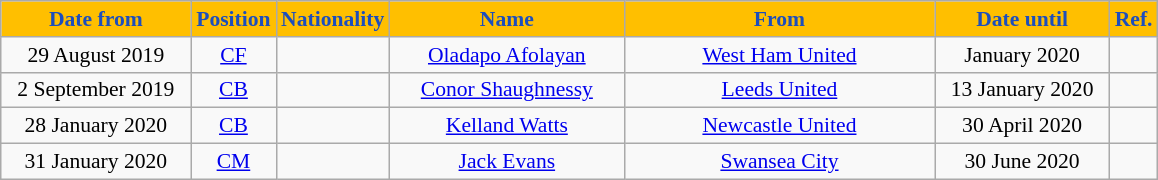<table class="wikitable"  style="text-align:center; font-size:90%; ">
<tr>
<th style="background:#ffbf00; color:#1C4EBD; width:120px;">Date from</th>
<th style="background:#ffbf00; color:#1C4EBD; width:50px;">Position</th>
<th style="background:#ffbf00; color:#1C4EBD; width:50px;">Nationality</th>
<th style="background:#ffbf00; color:#1C4EBD; width:150px;">Name</th>
<th style="background:#ffbf00; color:#1C4EBD; width:200px;">From</th>
<th style="background:#ffbf00; color:#1C4EBD; width:110px;">Date until</th>
<th style="background:#ffbf00; color:#1C4EBD; width:25px;">Ref.</th>
</tr>
<tr>
<td>29 August 2019</td>
<td><a href='#'>CF</a></td>
<td></td>
<td><a href='#'>Oladapo Afolayan</a></td>
<td> <a href='#'>West Ham United</a></td>
<td>January 2020</td>
<td></td>
</tr>
<tr>
<td>2 September 2019</td>
<td><a href='#'>CB</a></td>
<td></td>
<td><a href='#'>Conor Shaughnessy</a></td>
<td> <a href='#'>Leeds United</a></td>
<td>13 January 2020</td>
<td></td>
</tr>
<tr>
<td>28 January 2020</td>
<td><a href='#'>CB</a></td>
<td></td>
<td><a href='#'>Kelland Watts</a></td>
<td> <a href='#'>Newcastle United</a></td>
<td>30 April 2020</td>
<td></td>
</tr>
<tr>
<td>31 January 2020</td>
<td><a href='#'>CM</a></td>
<td></td>
<td><a href='#'>Jack Evans</a></td>
<td> <a href='#'>Swansea City</a></td>
<td>30 June 2020</td>
<td></td>
</tr>
</table>
